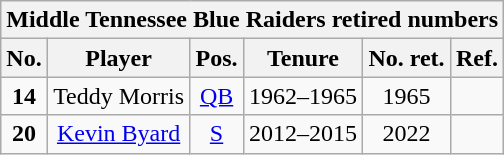<table class="wikitable" style="text-align:center">
<tr>
<th colspan=6 style =><strong>Middle Tennessee Blue Raiders retired numbers</strong></th>
</tr>
<tr>
<th style = >No.</th>
<th style = >Player</th>
<th style = >Pos.</th>
<th style = >Tenure</th>
<th style = >No. ret.</th>
<th style = >Ref.</th>
</tr>
<tr>
<td><strong>14</strong></td>
<td>Teddy Morris</td>
<td><a href='#'>QB</a></td>
<td>1962–1965</td>
<td>1965</td>
<td></td>
</tr>
<tr>
<td><strong>20</strong></td>
<td><a href='#'>Kevin Byard</a></td>
<td><a href='#'>S</a></td>
<td>2012–2015</td>
<td>2022</td>
<td></td>
</tr>
</table>
